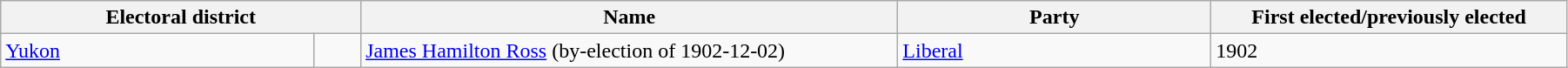<table class="wikitable" width=95%>
<tr>
<th colspan=2 width=23%>Electoral district</th>
<th>Name</th>
<th width=20%>Party</th>
<th>First elected/previously elected</th>
</tr>
<tr>
<td width=20%><a href='#'>Yukon</a></td>
<td></td>
<td><a href='#'>James Hamilton Ross</a> (by-election of 1902-12-02)</td>
<td><a href='#'>Liberal</a></td>
<td>1902</td>
</tr>
</table>
